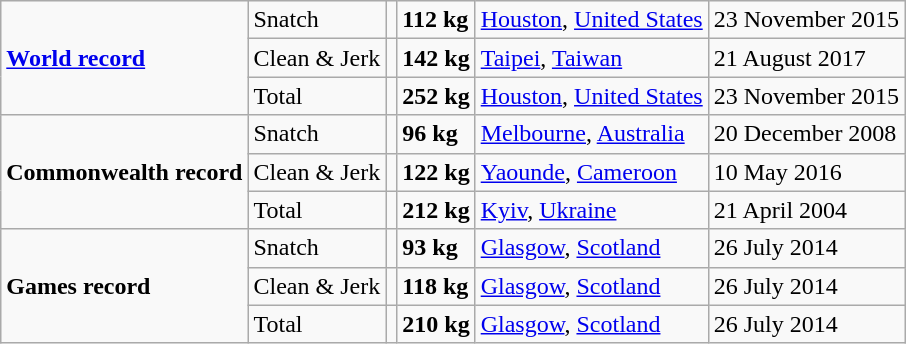<table class="wikitable">
<tr>
<td rowspan=3><strong><a href='#'>World record</a></strong></td>
<td>Snatch</td>
<td></td>
<td><strong>112 kg</strong></td>
<td><a href='#'>Houston</a>, <a href='#'>United States</a></td>
<td>23 November 2015</td>
</tr>
<tr>
<td>Clean & Jerk</td>
<td></td>
<td><strong>142 kg</strong></td>
<td><a href='#'>Taipei</a>, <a href='#'>Taiwan</a></td>
<td>21 August 2017</td>
</tr>
<tr>
<td>Total</td>
<td></td>
<td><strong>252 kg</strong></td>
<td><a href='#'>Houston</a>, <a href='#'>United States</a></td>
<td>23 November 2015</td>
</tr>
<tr>
<td rowspan=3><strong>Commonwealth record</strong></td>
<td>Snatch</td>
<td></td>
<td><strong>96 kg</strong></td>
<td><a href='#'>Melbourne</a>, <a href='#'>Australia</a></td>
<td>20 December 2008</td>
</tr>
<tr>
<td>Clean & Jerk</td>
<td></td>
<td><strong>122 kg</strong></td>
<td><a href='#'>Yaounde</a>, <a href='#'>Cameroon</a></td>
<td>10 May 2016</td>
</tr>
<tr>
<td>Total</td>
<td></td>
<td><strong>212 kg</strong></td>
<td><a href='#'>Kyiv</a>, <a href='#'>Ukraine</a></td>
<td>21 April 2004</td>
</tr>
<tr>
<td rowspan=3><strong>Games record</strong></td>
<td>Snatch</td>
<td></td>
<td><strong>93 kg</strong></td>
<td><a href='#'>Glasgow</a>, <a href='#'>Scotland</a></td>
<td>26 July 2014</td>
</tr>
<tr>
<td>Clean & Jerk</td>
<td></td>
<td><strong>118 kg</strong></td>
<td><a href='#'>Glasgow</a>, <a href='#'>Scotland</a></td>
<td>26 July 2014</td>
</tr>
<tr>
<td>Total</td>
<td></td>
<td><strong>210 kg</strong></td>
<td><a href='#'>Glasgow</a>, <a href='#'>Scotland</a></td>
<td>26 July 2014</td>
</tr>
</table>
